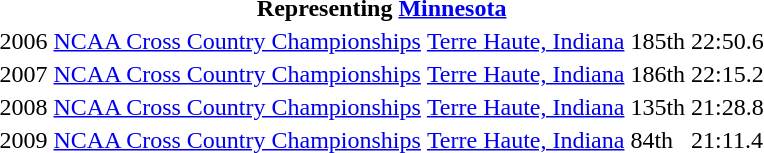<table>
<tr>
<th colspan=6>Representing <a href='#'>Minnesota</a></th>
</tr>
<tr>
<td>2006</td>
<td><a href='#'>NCAA Cross Country Championships</a></td>
<td><a href='#'>Terre Haute, Indiana</a></td>
<td>185th</td>
<td>22:50.6</td>
</tr>
<tr>
<td>2007</td>
<td><a href='#'>NCAA Cross Country Championships</a></td>
<td><a href='#'>Terre Haute, Indiana</a></td>
<td>186th</td>
<td>22:15.2</td>
</tr>
<tr>
<td>2008</td>
<td><a href='#'>NCAA Cross Country Championships</a></td>
<td><a href='#'>Terre Haute, Indiana</a></td>
<td>135th</td>
<td>21:28.8</td>
</tr>
<tr>
<td>2009</td>
<td><a href='#'>NCAA Cross Country Championships</a></td>
<td><a href='#'>Terre Haute, Indiana</a></td>
<td>84th</td>
<td>21:11.4</td>
</tr>
</table>
